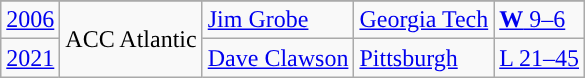<table class="wikitable">
<tr>
</tr>
<tr>
<td><a href='#'>2006</a></td>
<td rowspan="2”">ACC Atlantic</td>
<td><a href='#'>Jim Grobe</a></td>
<td><a href='#'>Georgia Tech</a></td>
<td><a href='#'><strong>W</strong> 9–6</a></td>
</tr>
<tr>
<td><a href='#'>2021</a></td>
<td><a href='#'>Dave Clawson</a></td>
<td><a href='#'>Pittsburgh</a></td>
<td><a href='#'>L 21–45</a></td>
</tr>
</table>
